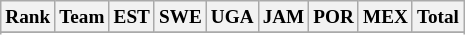<table class="wikitable" style="font-size:80%; text-align:center">
<tr>
<th>Rank</th>
<th>Team</th>
<th>EST</th>
<th>SWE</th>
<th>UGA</th>
<th>JAM</th>
<th>POR</th>
<th>MEX</th>
<th>Total</th>
</tr>
<tr>
</tr>
<tr>
</tr>
<tr>
</tr>
<tr>
</tr>
<tr>
</tr>
<tr>
</tr>
<tr>
</tr>
<tr>
</tr>
<tr>
</tr>
<tr>
</tr>
<tr>
</tr>
</table>
